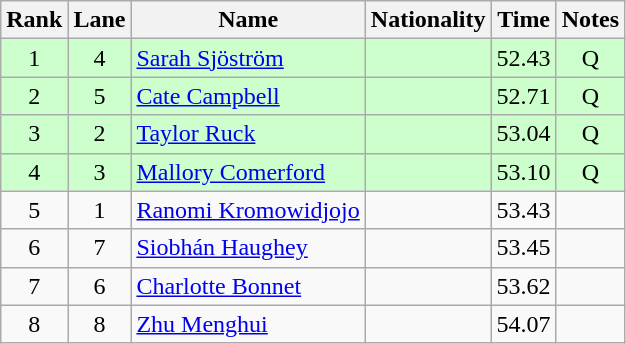<table class="wikitable sortable" style="text-align:center">
<tr>
<th>Rank</th>
<th>Lane</th>
<th>Name</th>
<th>Nationality</th>
<th>Time</th>
<th>Notes</th>
</tr>
<tr bgcolor=ccffcc>
<td>1</td>
<td>4</td>
<td align=left><a href='#'>Sarah Sjöström</a></td>
<td align=left></td>
<td>52.43</td>
<td>Q</td>
</tr>
<tr bgcolor=ccffcc>
<td>2</td>
<td>5</td>
<td align=left><a href='#'>Cate Campbell</a></td>
<td align=left></td>
<td>52.71</td>
<td>Q</td>
</tr>
<tr bgcolor=ccffcc>
<td>3</td>
<td>2</td>
<td align=left><a href='#'>Taylor Ruck</a></td>
<td align=left></td>
<td>53.04</td>
<td>Q</td>
</tr>
<tr bgcolor=ccffcc>
<td>4</td>
<td>3</td>
<td align=left><a href='#'>Mallory Comerford</a></td>
<td align=left></td>
<td>53.10</td>
<td>Q</td>
</tr>
<tr>
<td>5</td>
<td>1</td>
<td align=left><a href='#'>Ranomi Kromowidjojo</a></td>
<td align=left></td>
<td>53.43</td>
<td></td>
</tr>
<tr>
<td>6</td>
<td>7</td>
<td align=left><a href='#'>Siobhán Haughey</a></td>
<td align=left></td>
<td>53.45</td>
<td></td>
</tr>
<tr>
<td>7</td>
<td>6</td>
<td align=left><a href='#'>Charlotte Bonnet</a></td>
<td align=left></td>
<td>53.62</td>
<td></td>
</tr>
<tr>
<td>8</td>
<td>8</td>
<td align=left><a href='#'>Zhu Menghui</a></td>
<td align=left></td>
<td>54.07</td>
<td></td>
</tr>
</table>
